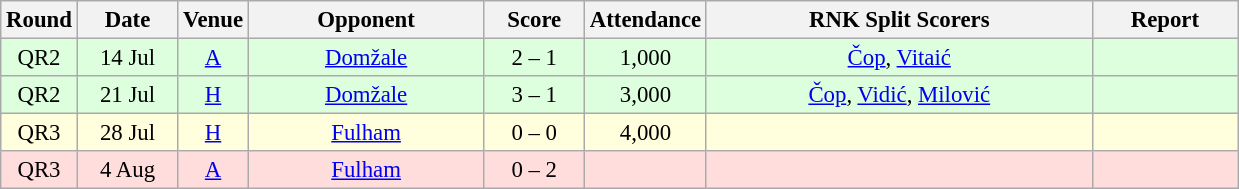<table class="wikitable sortable" style="text-align: center; font-size:95%;">
<tr>
<th width="30">Round</th>
<th width="60">Date<br></th>
<th width="20">Venue<br></th>
<th width="150">Opponent<br></th>
<th width="60">Score<br></th>
<th width="40">Attendance<br></th>
<th width="250">RNK Split Scorers</th>
<th width="90" class="unsortable">Report</th>
</tr>
<tr bgcolor="#ddffdd">
<td>QR2</td>
<td>14 Jul</td>
<td><a href='#'>A</a> </td>
<td><a href='#'>Domžale</a> </td>
<td>2 – 1</td>
<td>1,000</td>
<td><a href='#'>Čop</a>, <a href='#'>Vitaić</a></td>
<td></td>
</tr>
<tr bgcolor="#ddffdd">
<td>QR2</td>
<td>21 Jul</td>
<td><a href='#'>H</a></td>
<td><a href='#'>Domžale</a> </td>
<td>3 – 1</td>
<td>3,000</td>
<td><a href='#'>Čop</a>, <a href='#'>Vidić</a>, <a href='#'>Milović</a></td>
<td></td>
</tr>
<tr bgcolor="#ffffdd">
<td>QR3</td>
<td>28 Jul</td>
<td><a href='#'>H</a></td>
<td><a href='#'>Fulham</a> </td>
<td>0 – 0</td>
<td>4,000</td>
<td></td>
<td></td>
</tr>
<tr bgcolor="#ffdddd">
<td>QR3</td>
<td>4 Aug</td>
<td><a href='#'>A</a> </td>
<td><a href='#'>Fulham</a> </td>
<td>0 – 2</td>
<td></td>
<td></td>
<td></td>
</tr>
</table>
